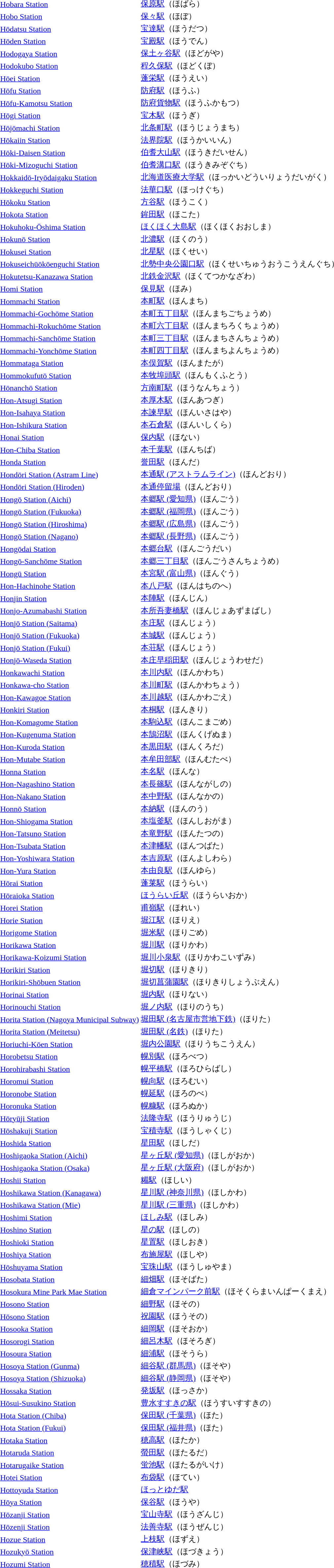<table>
<tr>
<td><a href='#'>Hobara Station</a></td>
<td><a href='#'>保原駅</a>（ほばら）</td>
</tr>
<tr>
<td><a href='#'>Hobo Station</a></td>
<td><a href='#'>保々駅</a>（ほぼ）</td>
</tr>
<tr>
<td><a href='#'>Hōdatsu Station</a></td>
<td><a href='#'>宝達駅</a>（ほうだつ）</td>
</tr>
<tr>
<td><a href='#'>Hōden Station</a></td>
<td><a href='#'>宝殿駅</a>（ほうでん）</td>
</tr>
<tr>
<td><a href='#'>Hodogaya Station</a></td>
<td><a href='#'>保土ヶ谷駅</a>（ほどがや）</td>
</tr>
<tr>
<td><a href='#'>Hodokubo Station</a></td>
<td><a href='#'>程久保駅</a>（ほどくぼ）</td>
</tr>
<tr>
<td><a href='#'>Hōei Station</a></td>
<td><a href='#'>蓬栄駅</a>（ほうえい）</td>
</tr>
<tr>
<td><a href='#'>Hōfu Station</a></td>
<td><a href='#'>防府駅</a>（ほうふ）</td>
</tr>
<tr>
<td><a href='#'>Hōfu-Kamotsu Station</a></td>
<td><a href='#'>防府貨物駅</a>（ほうふかもつ）</td>
</tr>
<tr>
<td><a href='#'>Hōgi Station</a></td>
<td><a href='#'>宝木駅</a>（ほうぎ）</td>
</tr>
<tr>
<td><a href='#'>Hōjōmachi Station</a></td>
<td><a href='#'>北条町駅</a>（ほうじょうまち）</td>
</tr>
<tr>
<td><a href='#'>Hōkaiin Station</a></td>
<td><a href='#'>法界院駅</a>（ほうかいいん）</td>
</tr>
<tr>
<td><a href='#'>Hōki-Daisen Station</a></td>
<td><a href='#'>伯耆大山駅</a>（ほうきだいせん）</td>
</tr>
<tr>
<td><a href='#'>Hōki-Mizoguchi Station</a></td>
<td><a href='#'>伯耆溝口駅</a>（ほうきみぞぐち）</td>
</tr>
<tr>
<td><a href='#'>Hokkaidō-Iryōdaigaku Station</a></td>
<td><a href='#'>北海道医療大学駅</a>（ほっかいどういりょうだいがく）</td>
</tr>
<tr>
<td><a href='#'>Hokkeguchi Station</a></td>
<td><a href='#'>法華口駅</a>（ほっけぐち）</td>
</tr>
<tr>
<td><a href='#'>Hōkoku Station</a></td>
<td><a href='#'>方谷駅</a>（ほうこく）</td>
</tr>
<tr>
<td><a href='#'>Hokota Station</a></td>
<td><a href='#'>鉾田駅</a>（ほこた）</td>
</tr>
<tr>
<td><a href='#'>Hokuhoku-Ōshima Station</a></td>
<td><a href='#'>ほくほく大島駅</a>（ほくほくおおしま）</td>
</tr>
<tr>
<td><a href='#'>Hokunō Station</a></td>
<td><a href='#'>北濃駅</a>（ほくのう）</td>
</tr>
<tr>
<td><a href='#'>Hokusei Station</a></td>
<td><a href='#'>北星駅</a>（ほくせい）</td>
</tr>
<tr>
<td><a href='#'>Hokuseichūōkōenguchi Station</a></td>
<td><a href='#'>北勢中央公園口駅</a>（ほくせいちゅうおうこうえんぐち）</td>
</tr>
<tr>
<td><a href='#'>Hokutetsu-Kanazawa Station</a></td>
<td><a href='#'>北鉄金沢駅</a>（ほくてつかなざわ）</td>
</tr>
<tr>
<td><a href='#'>Homi Station</a></td>
<td><a href='#'>保見駅</a>（ほみ）</td>
</tr>
<tr>
<td><a href='#'>Hommachi Station</a></td>
<td><a href='#'>本町駅</a>（ほんまち）</td>
</tr>
<tr>
<td><a href='#'>Hommachi-Gochōme Station</a></td>
<td><a href='#'>本町五丁目駅</a>（ほんまちごちょうめ）</td>
</tr>
<tr>
<td><a href='#'>Hommachi-Rokuchōme Station</a></td>
<td><a href='#'>本町六丁目駅</a>（ほんまちろくちょうめ）</td>
</tr>
<tr>
<td><a href='#'>Hommachi-Sanchōme Station</a></td>
<td><a href='#'>本町三丁目駅</a>（ほんまちさんちょうめ）</td>
</tr>
<tr>
<td><a href='#'>Hommachi-Yonchōme Station</a></td>
<td><a href='#'>本町四丁目駅</a>（ほんまちよんちょうめ）</td>
</tr>
<tr>
<td><a href='#'>Hommataga Station</a></td>
<td><a href='#'>本俣賀駅</a>（ほんまたが）</td>
</tr>
<tr>
<td><a href='#'>Hommokufutō Station</a></td>
<td><a href='#'>本牧埠頭駅</a>（ほんもくふとう）</td>
</tr>
<tr>
<td><a href='#'>Hōnanchō Station</a></td>
<td><a href='#'>方南町駅</a>（ほうなんちょう）</td>
</tr>
<tr>
<td><a href='#'>Hon-Atsugi Station</a></td>
<td><a href='#'>本厚木駅</a>（ほんあつぎ）</td>
</tr>
<tr>
<td><a href='#'>Hon-Isahaya Station</a></td>
<td><a href='#'>本諫早駅</a>（ほんいさはや）</td>
</tr>
<tr>
<td><a href='#'>Hon-Ishikura Station</a></td>
<td><a href='#'>本石倉駅</a>（ほんいしくら）</td>
</tr>
<tr>
<td><a href='#'>Honai Station</a></td>
<td><a href='#'>保内駅</a>（ほない）</td>
</tr>
<tr>
<td><a href='#'>Hon-Chiba Station</a></td>
<td><a href='#'>本千葉駅</a>（ほんちば）</td>
</tr>
<tr>
<td><a href='#'>Honda Station</a></td>
<td><a href='#'>誉田駅</a>（ほんだ）</td>
</tr>
<tr>
<td><a href='#'>Hondōri Station (Astram Line)</a></td>
<td><a href='#'>本通駅 (アストラムライン)</a>（ほんどおり）</td>
</tr>
<tr>
<td><a href='#'>Hondōri Station (Hiroden)</a></td>
<td><a href='#'>本通停留場</a>（ほんどおり）</td>
</tr>
<tr>
<td><a href='#'>Hongō Station (Aichi)</a></td>
<td><a href='#'>本郷駅 (愛知県)</a>（ほんごう）</td>
</tr>
<tr>
<td><a href='#'>Hongō Station (Fukuoka)</a></td>
<td><a href='#'>本郷駅 (福岡県)</a>（ほんごう）</td>
</tr>
<tr>
<td><a href='#'>Hongō Station (Hiroshima)</a></td>
<td><a href='#'>本郷駅 (広島県)</a>（ほんごう）</td>
</tr>
<tr>
<td><a href='#'>Hongō Station (Nagano)</a></td>
<td><a href='#'>本郷駅 (長野県)</a>（ほんごう）</td>
</tr>
<tr>
<td><a href='#'>Hongōdai Station</a></td>
<td><a href='#'>本郷台駅</a>（ほんごうだい）</td>
</tr>
<tr>
<td><a href='#'>Hongō-Sanchōme Station</a></td>
<td><a href='#'>本郷三丁目駅</a>（ほんごうさんちょうめ）</td>
</tr>
<tr>
<td><a href='#'>Hongū Station</a></td>
<td><a href='#'>本宮駅 (富山県)</a>（ほんぐう）</td>
</tr>
<tr>
<td><a href='#'>Hon-Hachinohe Station</a></td>
<td><a href='#'>本八戸駅</a>（ほんはちのへ）</td>
</tr>
<tr>
<td><a href='#'>Honjin Station</a></td>
<td><a href='#'>本陣駅</a>（ほんじん）</td>
</tr>
<tr>
<td><a href='#'>Honjo-Azumabashi Station</a></td>
<td><a href='#'>本所吾妻橋駅</a>（ほんじょあずまばし）</td>
</tr>
<tr>
<td><a href='#'>Honjō Station (Saitama)</a></td>
<td><a href='#'>本庄駅</a>（ほんじょう）</td>
</tr>
<tr>
<td><a href='#'>Honjō Station (Fukuoka)</a></td>
<td><a href='#'>本城駅</a>（ほんじょう）</td>
</tr>
<tr>
<td><a href='#'>Honjō Station (Fukui)</a></td>
<td><a href='#'>本荘駅</a>（ほんじょう）</td>
</tr>
<tr>
<td><a href='#'>Honjō-Waseda Station</a></td>
<td><a href='#'>本庄早稲田駅</a>（ほんじょうわせだ）</td>
</tr>
<tr>
<td><a href='#'>Honkawachi Station</a></td>
<td><a href='#'>本川内駅</a>（ほんかわち）</td>
</tr>
<tr>
<td><a href='#'>Honkawa-cho Station</a></td>
<td><a href='#'>本川町駅</a>（ほんかわちょう）</td>
</tr>
<tr>
<td><a href='#'>Hon-Kawagoe Station</a></td>
<td><a href='#'>本川越駅</a>（ほんかわごえ）</td>
</tr>
<tr>
<td><a href='#'>Honkiri Station</a></td>
<td><a href='#'>本桐駅</a>（ほんきり）</td>
</tr>
<tr>
<td><a href='#'>Hon-Komagome Station</a></td>
<td><a href='#'>本駒込駅</a>（ほんこまごめ）</td>
</tr>
<tr>
<td><a href='#'>Hon-Kugenuma Station</a></td>
<td><a href='#'>本鵠沼駅</a>（ほんくげぬま）</td>
</tr>
<tr>
<td><a href='#'>Hon-Kuroda Station</a></td>
<td><a href='#'>本黒田駅</a>（ほんくろだ）</td>
</tr>
<tr>
<td><a href='#'>Hon-Mutabe Station</a></td>
<td><a href='#'>本牟田部駅</a>（ほんむたべ）</td>
</tr>
<tr>
<td><a href='#'>Honna Station</a></td>
<td><a href='#'>本名駅</a>（ほんな）</td>
</tr>
<tr>
<td><a href='#'>Hon-Nagashino Station</a></td>
<td><a href='#'>本長篠駅</a>（ほんながしの）</td>
</tr>
<tr>
<td><a href='#'>Hon-Nakano Station</a></td>
<td><a href='#'>本中野駅</a>（ほんなかの）</td>
</tr>
<tr>
<td><a href='#'>Honnō Station</a></td>
<td><a href='#'>本納駅</a>（ほんのう）</td>
</tr>
<tr>
<td><a href='#'>Hon-Shiogama Station</a></td>
<td><a href='#'>本塩釜駅</a>（ほんしおがま）</td>
</tr>
<tr>
<td><a href='#'>Hon-Tatsuno Station</a></td>
<td><a href='#'>本竜野駅</a>（ほんたつの）</td>
</tr>
<tr>
<td><a href='#'>Hon-Tsubata Station</a></td>
<td><a href='#'>本津幡駅</a>（ほんつばた）</td>
</tr>
<tr>
<td><a href='#'>Hon-Yoshiwara Station</a></td>
<td><a href='#'>本吉原駅</a>（ほんよしわら）</td>
</tr>
<tr>
<td><a href='#'>Hon-Yura Station</a></td>
<td><a href='#'>本由良駅</a>（ほんゆら）</td>
</tr>
<tr>
<td><a href='#'>Hōrai Station</a></td>
<td><a href='#'>蓬莱駅</a>（ほうらい）</td>
</tr>
<tr>
<td><a href='#'>Hōraioka Station</a></td>
<td><a href='#'>ほうらい丘駅</a>（ほうらいおか）</td>
</tr>
<tr>
<td><a href='#'>Horei Station</a></td>
<td><a href='#'>甫嶺駅</a>（ほれい）</td>
</tr>
<tr>
<td><a href='#'>Horie Station</a></td>
<td><a href='#'>堀江駅</a>（ほりえ）</td>
</tr>
<tr>
<td><a href='#'>Horigome Station</a></td>
<td><a href='#'>堀米駅</a>（ほりごめ）</td>
</tr>
<tr>
<td><a href='#'>Horikawa Station</a></td>
<td><a href='#'>堀川駅</a>（ほりかわ）</td>
</tr>
<tr>
<td><a href='#'>Horikawa-Koizumi Station</a></td>
<td><a href='#'>堀川小泉駅</a>（ほりかわこいずみ）</td>
</tr>
<tr>
<td><a href='#'>Horikiri Station</a></td>
<td><a href='#'>堀切駅</a>（ほりきり）</td>
</tr>
<tr>
<td><a href='#'>Horikiri-Shōbuen Station</a></td>
<td><a href='#'>堀切菖蒲園駅</a>（ほりきりしょうぶえん）</td>
</tr>
<tr>
<td><a href='#'>Horinai Station</a></td>
<td><a href='#'>堀内駅</a>（ほりない）</td>
</tr>
<tr>
<td><a href='#'>Horinouchi Station</a></td>
<td><a href='#'>堀ノ内駅</a>（ほりのうち）</td>
</tr>
<tr>
<td><a href='#'>Horita Station (Nagoya Municipal Subway)</a></td>
<td><a href='#'>堀田駅 (名古屋市営地下鉄)</a>（ほりた）</td>
</tr>
<tr>
<td><a href='#'>Horita Station (Meitetsu)</a></td>
<td><a href='#'>堀田駅 (名鉄)</a>（ほりた）</td>
</tr>
<tr>
<td><a href='#'>Horiuchi-Kōen Station</a></td>
<td><a href='#'>堀内公園駅</a>（ほりうちこうえん）</td>
</tr>
<tr>
<td><a href='#'>Horobetsu Station</a></td>
<td><a href='#'>幌別駅</a>（ほろべつ）</td>
</tr>
<tr>
<td><a href='#'>Horohirabashi Station</a></td>
<td><a href='#'>幌平橋駅</a>（ほろひらばし）</td>
</tr>
<tr>
<td><a href='#'>Horomui Station</a></td>
<td><a href='#'>幌向駅</a>（ほろむい）</td>
</tr>
<tr>
<td><a href='#'>Horonobe Station</a></td>
<td><a href='#'>幌延駅</a>（ほろのべ）</td>
</tr>
<tr>
<td><a href='#'>Horonuka Station</a></td>
<td><a href='#'>幌糠駅</a>（ほろぬか）</td>
</tr>
<tr>
<td><a href='#'>Hōryūji Station</a></td>
<td><a href='#'>法隆寺駅</a>（ほうりゅうじ）</td>
</tr>
<tr>
<td><a href='#'>Hōshakuji Station</a></td>
<td><a href='#'>宝積寺駅</a>（ほうしゃくじ）</td>
</tr>
<tr>
<td><a href='#'>Hoshida Station</a></td>
<td><a href='#'>星田駅</a>（ほしだ）</td>
</tr>
<tr>
<td><a href='#'>Hoshigaoka Station (Aichi)</a></td>
<td><a href='#'>星ヶ丘駅 (愛知県)</a>（ほしがおか）</td>
</tr>
<tr>
<td><a href='#'>Hoshigaoka Station (Osaka)</a></td>
<td><a href='#'>星ヶ丘駅 (大阪府)</a>（ほしがおか）</td>
</tr>
<tr>
<td><a href='#'>Hoshii Station</a></td>
<td><a href='#'>糒駅</a>（ほしい）</td>
</tr>
<tr>
<td><a href='#'>Hoshikawa Station (Kanagawa)</a></td>
<td><a href='#'>星川駅 (神奈川県)</a>（ほしかわ）</td>
</tr>
<tr>
<td><a href='#'>Hoshikawa Station (Mie)</a></td>
<td><a href='#'>星川駅 (三重県)</a>（ほしかわ）</td>
</tr>
<tr>
<td><a href='#'>Hoshimi Station</a></td>
<td><a href='#'>ほしみ駅</a>（ほしみ）</td>
</tr>
<tr>
<td><a href='#'>Hoshino Station</a></td>
<td><a href='#'>星の駅</a>（ほしの）</td>
</tr>
<tr>
<td><a href='#'>Hoshioki Station</a></td>
<td><a href='#'>星置駅</a>（ほしおき）</td>
</tr>
<tr>
<td><a href='#'>Hoshiya Station</a></td>
<td><a href='#'>布施屋駅</a>（ほしや）</td>
</tr>
<tr>
<td><a href='#'>Hōshuyama Station</a></td>
<td><a href='#'>宝珠山駅</a>（ほうしゅやま）</td>
</tr>
<tr>
<td><a href='#'>Hosobata Station</a></td>
<td><a href='#'>細畑駅</a>（ほそばた）</td>
</tr>
<tr>
<td><a href='#'>Hosokura Mine Park Mae Station</a></td>
<td><a href='#'>細倉マインパーク前駅</a>（ほそくらまいんぱーくまえ）</td>
</tr>
<tr>
<td><a href='#'>Hosono Station</a></td>
<td><a href='#'>細野駅</a>（ほその）</td>
</tr>
<tr>
<td><a href='#'>Hōsono Station</a></td>
<td><a href='#'>祝園駅</a>（ほうその）</td>
</tr>
<tr>
<td><a href='#'>Hosooka Station</a></td>
<td><a href='#'>細岡駅</a>（ほそおか）</td>
</tr>
<tr>
<td><a href='#'>Hosorogi Station</a></td>
<td><a href='#'>細呂木駅</a>（ほそろぎ）</td>
</tr>
<tr>
<td><a href='#'>Hosoura Station</a></td>
<td><a href='#'>細浦駅</a>（ほそうら）</td>
</tr>
<tr>
<td><a href='#'>Hosoya Station (Gunma)</a></td>
<td><a href='#'>細谷駅 (群馬県)</a>（ほそや）</td>
</tr>
<tr>
<td><a href='#'>Hosoya Station (Shizuoka)</a></td>
<td><a href='#'>細谷駅 (静岡県)</a>（ほそや）</td>
</tr>
<tr>
<td><a href='#'>Hossaka Station</a></td>
<td><a href='#'>発坂駅</a>（ほっさか）</td>
</tr>
<tr>
<td><a href='#'>Hōsui-Susukino Station</a></td>
<td><a href='#'>豊水すすきの駅</a>（ほうすいすすきの）</td>
</tr>
<tr>
<td><a href='#'>Hota Station (Chiba)</a></td>
<td><a href='#'>保田駅 (千葉県)</a>（ほた）</td>
</tr>
<tr>
<td><a href='#'>Hota Station (Fukui)</a></td>
<td><a href='#'>保田駅 (福井県)</a>（ほた）</td>
</tr>
<tr>
<td><a href='#'>Hotaka Station</a></td>
<td><a href='#'>穂高駅</a>（ほたか）</td>
</tr>
<tr>
<td><a href='#'>Hotaruda Station</a></td>
<td><a href='#'>螢田駅</a>（ほたるだ）</td>
</tr>
<tr>
<td><a href='#'>Hotarugaike Station</a></td>
<td><a href='#'>蛍池駅</a>（ほたるがいけ）</td>
</tr>
<tr>
<td><a href='#'>Hotei Station</a></td>
<td><a href='#'>布袋駅</a>（ほてい）</td>
</tr>
<tr>
<td><a href='#'>Hottoyuda Station</a></td>
<td><a href='#'>ほっとゆだ駅</a></td>
</tr>
<tr>
<td><a href='#'>Hōya Station</a></td>
<td><a href='#'>保谷駅</a>（ほうや）</td>
</tr>
<tr>
<td><a href='#'>Hōzanji Station</a></td>
<td><a href='#'>宝山寺駅</a>（ほうざんじ）</td>
</tr>
<tr>
<td><a href='#'>Hōzenji Station</a></td>
<td><a href='#'>法善寺駅</a>（ほうぜんじ）</td>
</tr>
<tr>
<td><a href='#'>Hozue Station</a></td>
<td><a href='#'>上枝駅</a>（ほずえ）</td>
</tr>
<tr>
<td><a href='#'>Hozukyō Station</a></td>
<td><a href='#'>保津峡駅</a>（ほづきょう）</td>
</tr>
<tr>
<td><a href='#'>Hozumi Station</a></td>
<td><a href='#'>穂積駅</a>（ほづみ）</td>
</tr>
</table>
